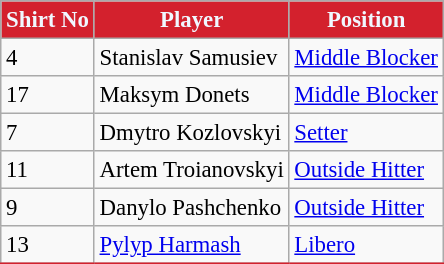<table class=wikitable bgcolor="#F0F8FF" cellpadding="3" cellspacing="0" border="1" style="font-size: 95%; border: 1px solid #D3212D; border-collapse: collapse;">
<tr style="color: #F0F8FF;background:#D3212D">
<td align=center><strong>Shirt No</strong></td>
<td align=center><strong>Player</strong></td>
<td align=center><strong>Position</strong></td>
</tr>
<tr>
<td align=left>4</td>
<td> Stanislav Samusiev</td>
<td><a href='#'>Middle Blocker</a></td>
</tr>
<tr>
<td align=left>17</td>
<td> Maksym Donets</td>
<td><a href='#'>Middle Blocker</a></td>
</tr>
<tr>
<td align=left>7</td>
<td> Dmytro Kozlovskyi</td>
<td><a href='#'>Setter</a></td>
</tr>
<tr>
<td align=left>11</td>
<td> Artem Troianovskyi</td>
<td><a href='#'>Οutside Hitter</a></td>
</tr>
<tr>
<td align=left>9</td>
<td> Danylo Pashchenko</td>
<td><a href='#'>Οutside Hitter</a></td>
</tr>
<tr>
<td align=left>13</td>
<td> <a href='#'>Pylyp Harmash</a></td>
<td><a href='#'>Libero</a></td>
</tr>
<tr>
</tr>
</table>
